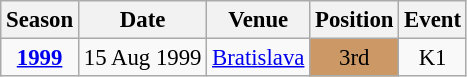<table class="wikitable" style="text-align:center; font-size:95%;">
<tr>
<th>Season</th>
<th>Date</th>
<th>Venue</th>
<th>Position</th>
<th>Event</th>
</tr>
<tr>
<td><strong><a href='#'>1999</a></strong></td>
<td align=right>15 Aug 1999</td>
<td align=left><a href='#'>Bratislava</a></td>
<td bgcolor=cc9966>3rd</td>
<td>K1</td>
</tr>
</table>
